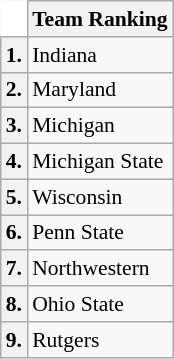<table class="wikitable" style="white-space:nowrap; font-size:90%;">
<tr>
<td ! colspan=1 style="background:white; border-top-style:hidden; border-left-style:hidden;"></td>
<th>Team Ranking</th>
</tr>
<tr>
<th>1.</th>
<td>Indiana</td>
</tr>
<tr>
<th>2.</th>
<td>Maryland</td>
</tr>
<tr>
<th>3.</th>
<td>Michigan</td>
</tr>
<tr>
<th>4.</th>
<td>Michigan State</td>
</tr>
<tr>
<th>5.</th>
<td>Wisconsin</td>
</tr>
<tr>
<th>6.</th>
<td>Penn State</td>
</tr>
<tr>
<th>7.</th>
<td>Northwestern</td>
</tr>
<tr>
<th>8.</th>
<td>Ohio State</td>
</tr>
<tr>
<th>9.</th>
<td>Rutgers</td>
</tr>
</table>
